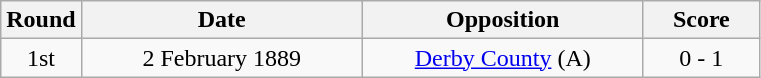<table class="wikitable plainrowheaders" style="text-align:center;margin:0">
<tr>
<th scope="col" style="width:25px">Round</th>
<th scope="col" style="width:180px">Date</th>
<th scope="col" style="width:180px">Opposition</th>
<th scope="col" style="width:70px">Score</th>
</tr>
<tr>
<td scope="row" style="text-align:center">1st</td>
<td>2 February 1889</td>
<td><a href='#'>Derby County</a> (A)</td>
<td>0 - 1</td>
</tr>
</table>
